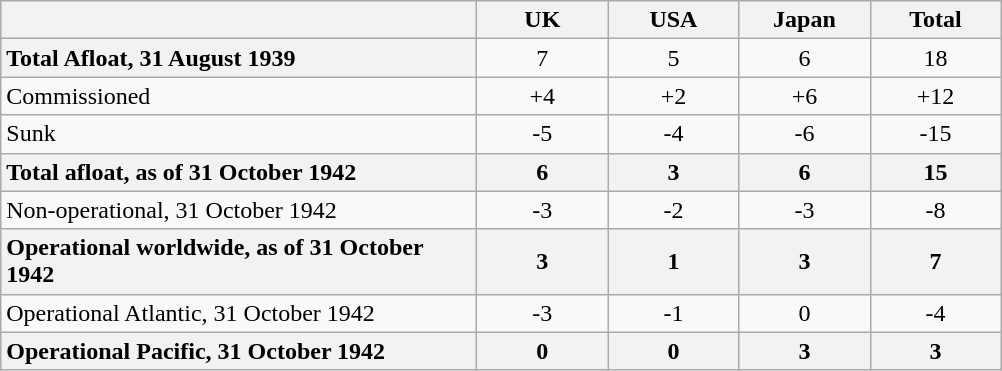<table class="wikitable" style="text-align: center">
<tr>
<th scope="col" style="width: 310px;"></th>
<th scope="col" width="80px">UK</th>
<th scope="col" width="80px">USA</th>
<th scope="col" width="80px">Japan</th>
<th scope="col" width="80px">Total</th>
</tr>
<tr>
<th scope="row" style="text-align: left;">Total Afloat, 31 August 1939</th>
<td>7</td>
<td>5</td>
<td>6</td>
<td>18</td>
</tr>
<tr>
<td style="text-align: left;">Commissioned</td>
<td>+4</td>
<td>+2</td>
<td>+6</td>
<td>+12</td>
</tr>
<tr>
<td style="text-align: left;">Sunk</td>
<td>-5</td>
<td>-4</td>
<td>-6</td>
<td>-15</td>
</tr>
<tr>
<th scope="row" style="text-align: left;">Total afloat, as of 31 October 1942</th>
<th>6</th>
<th>3</th>
<th>6</th>
<th>15</th>
</tr>
<tr>
<td style="text-align: left;">Non-operational, 31 October 1942</td>
<td>-3</td>
<td>-2</td>
<td>-3</td>
<td>-8</td>
</tr>
<tr>
<th scope="row" style="text-align: left;">Operational worldwide,  as of 31 October 1942</th>
<th>3</th>
<th>1</th>
<th>3</th>
<th>7</th>
</tr>
<tr>
<td style="text-align: left;">Operational Atlantic, 31 October 1942</td>
<td>-3</td>
<td>-1</td>
<td>0</td>
<td>-4</td>
</tr>
<tr>
<th scope="row" style="text-align: left;">Operational Pacific, 31 October 1942</th>
<th>0</th>
<th>0</th>
<th>3</th>
<th>3</th>
</tr>
</table>
